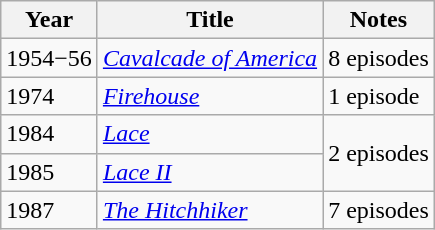<table class="wikitable">
<tr>
<th>Year</th>
<th>Title</th>
<th>Notes</th>
</tr>
<tr>
<td>1954−56</td>
<td><em><a href='#'>Cavalcade of America</a></em></td>
<td>8 episodes</td>
</tr>
<tr>
<td>1974</td>
<td><em><a href='#'>Firehouse</a></em></td>
<td>1 episode</td>
</tr>
<tr>
<td>1984</td>
<td><em><a href='#'>Lace</a></em></td>
<td rowspan=2>2 episodes</td>
</tr>
<tr>
<td>1985</td>
<td><em><a href='#'>Lace II</a></em></td>
</tr>
<tr>
<td>1987</td>
<td><em><a href='#'>The Hitchhiker</a></em></td>
<td>7 episodes</td>
</tr>
</table>
